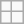<table class="wikitable">
<tr>
<td></td>
<td></td>
</tr>
<tr>
<td></td>
<td></td>
</tr>
</table>
